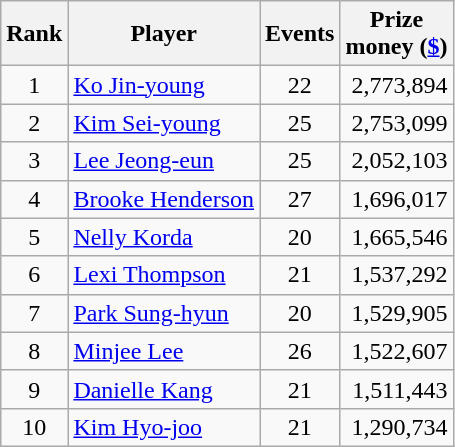<table class=wikitable>
<tr>
<th>Rank</th>
<th>Player</th>
<th>Events</th>
<th>Prize <br>money (<a href='#'>$</a>)</th>
</tr>
<tr>
<td align=center>1</td>
<td> <a href='#'>Ko Jin-young</a></td>
<td align=center>22</td>
<td align=right>2,773,894</td>
</tr>
<tr>
<td align=center>2</td>
<td> <a href='#'>Kim Sei-young</a></td>
<td align=center>25</td>
<td align=right>2,753,099</td>
</tr>
<tr>
<td align=center>3</td>
<td> <a href='#'>Lee Jeong-eun</a></td>
<td align=center>25</td>
<td align=right>2,052,103</td>
</tr>
<tr>
<td align=center>4</td>
<td> <a href='#'>Brooke Henderson</a></td>
<td align=center>27</td>
<td align=right>1,696,017</td>
</tr>
<tr>
<td align=center>5</td>
<td> <a href='#'>Nelly Korda</a></td>
<td align=center>20</td>
<td align=right>1,665,546</td>
</tr>
<tr>
<td align=center>6</td>
<td> <a href='#'>Lexi Thompson</a></td>
<td align=center>21</td>
<td align=right>1,537,292</td>
</tr>
<tr>
<td align=center>7</td>
<td> <a href='#'>Park Sung-hyun</a></td>
<td align=center>20</td>
<td align=right>1,529,905</td>
</tr>
<tr>
<td align=center>8</td>
<td> <a href='#'>Minjee Lee</a></td>
<td align=center>26</td>
<td align=right>1,522,607</td>
</tr>
<tr>
<td align=center>9</td>
<td> <a href='#'>Danielle Kang</a></td>
<td align=center>21</td>
<td align=right>1,511,443</td>
</tr>
<tr>
<td align=center>10</td>
<td> <a href='#'>Kim Hyo-joo</a></td>
<td align=center>21</td>
<td align=right>1,290,734</td>
</tr>
</table>
